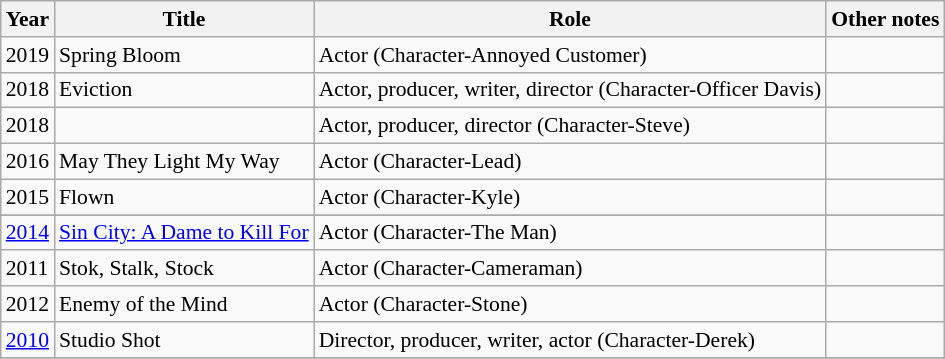<table class="wikitable" style="font-size: 90%;">
<tr>
<th>Year</th>
<th>Title</th>
<th>Role</th>
<th>Other notes</th>
</tr>
<tr>
<td>2019</td>
<td>Spring Bloom</td>
<td>Actor (Character-Annoyed Customer)</td>
<td></td>
</tr>
<tr>
<td>2018</td>
<td>Eviction</td>
<td>Actor, producer, writer, director (Character-Officer Davis)</td>
<td></td>
</tr>
<tr>
<td>2018</td>
<td></td>
<td>Actor, producer, director (Character-Steve)</td>
<td></td>
</tr>
<tr>
<td>2016</td>
<td>May They Light My Way</td>
<td>Actor (Character-Lead)</td>
<td></td>
</tr>
<tr>
<td>2015</td>
<td>Flown</td>
<td>Actor (Character-Kyle)</td>
<td></td>
</tr>
<tr>
</tr>
<tr>
<td><a href='#'>2014</a></td>
<td><a href='#'>Sin City: A Dame to Kill For</a></td>
<td>Actor (Character-The Man)</td>
<td></td>
</tr>
<tr>
<td>2011</td>
<td>Stok, Stalk, Stock</td>
<td>Actor (Character-Cameraman)</td>
<td></td>
</tr>
<tr>
<td>2012</td>
<td>Enemy of the Mind</td>
<td>Actor (Character-Stone)</td>
<td></td>
</tr>
<tr>
<td><a href='#'>2010</a></td>
<td>Studio Shot</td>
<td>Director, producer, writer, actor (Character-Derek)</td>
<td></td>
</tr>
<tr>
</tr>
</table>
